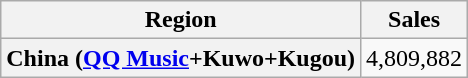<table class="wikitable plainrowheaders">
<tr>
<th>Region</th>
<th>Sales</th>
</tr>
<tr>
<th scope="row">China (<a href='#'>QQ Music</a>+Kuwo+Kugou)</th>
<td>4,809,882</td>
</tr>
</table>
